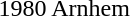<table>
<tr>
<td>1980 Arnhem <br></td>
<td></td>
<td></td>
<td></td>
</tr>
</table>
